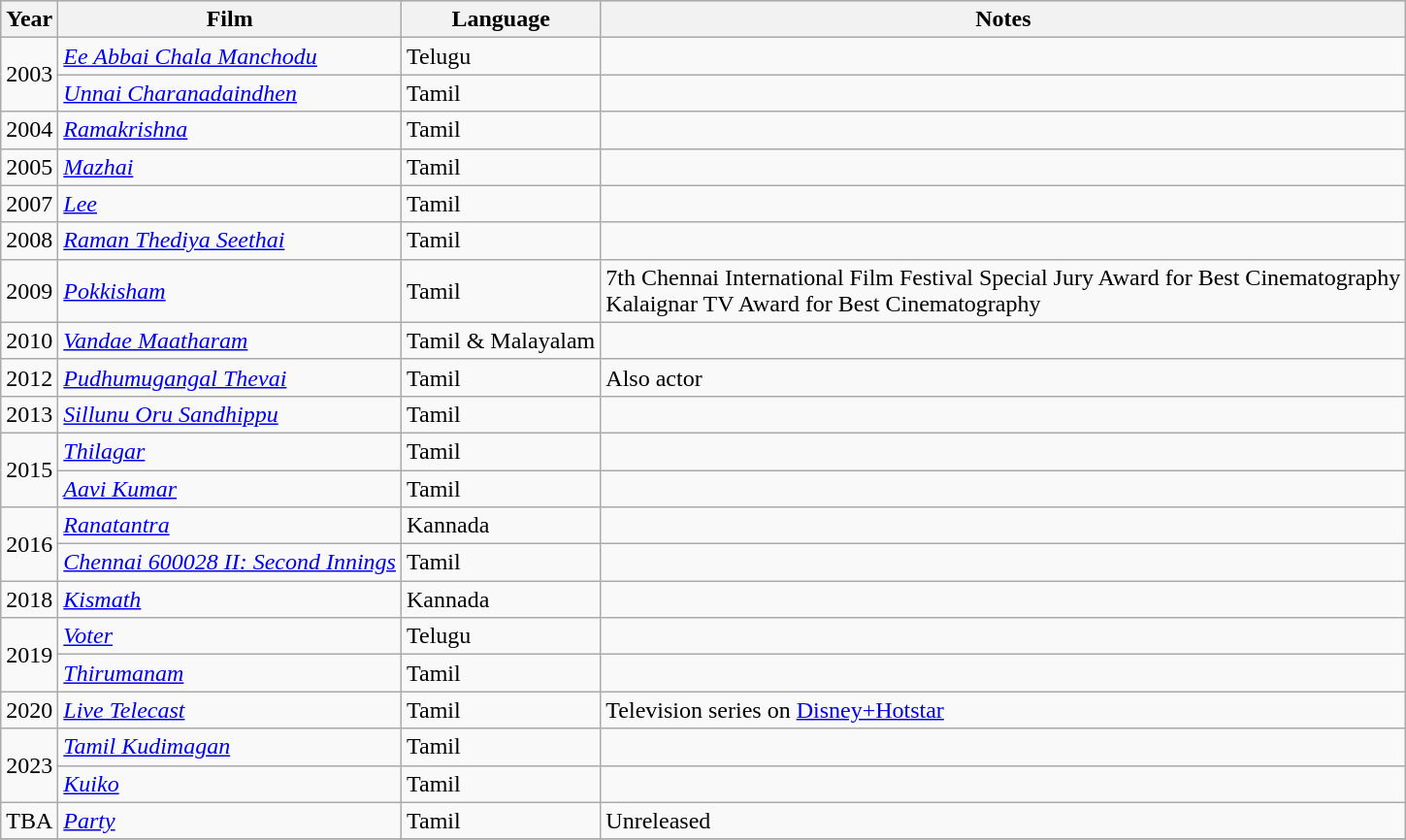<table class="wikitable">
<tr style="background:#ccc; text-align:center;">
<th>Year</th>
<th>Film</th>
<th>Language</th>
<th>Notes</th>
</tr>
<tr>
<td rowspan="2">2003</td>
<td><em><a href='#'>Ee Abbai Chala Manchodu</a></em></td>
<td>Telugu</td>
<td></td>
</tr>
<tr>
<td><em><a href='#'>Unnai Charanadaindhen</a></em></td>
<td>Tamil</td>
<td></td>
</tr>
<tr>
<td>2004</td>
<td><em><a href='#'>Ramakrishna</a></em></td>
<td>Tamil</td>
<td></td>
</tr>
<tr>
<td>2005</td>
<td><em><a href='#'>Mazhai</a></em></td>
<td>Tamil</td>
<td></td>
</tr>
<tr>
<td>2007</td>
<td><em><a href='#'>Lee</a></em></td>
<td>Tamil</td>
<td></td>
</tr>
<tr>
<td>2008</td>
<td><em><a href='#'>Raman Thediya Seethai</a></em></td>
<td>Tamil</td>
<td></td>
</tr>
<tr>
<td>2009</td>
<td><em><a href='#'>Pokkisham</a></em></td>
<td>Tamil</td>
<td>7th Chennai International Film Festival Special Jury Award for Best Cinematography<br>Kalaignar TV Award for Best Cinematography</td>
</tr>
<tr>
<td>2010</td>
<td><em><a href='#'>Vandae Maatharam</a></em></td>
<td>Tamil & Malayalam</td>
<td></td>
</tr>
<tr>
<td>2012</td>
<td><em><a href='#'>Pudhumugangal Thevai</a></em></td>
<td>Tamil</td>
<td>Also actor</td>
</tr>
<tr>
<td>2013</td>
<td><em><a href='#'>Sillunu Oru Sandhippu</a></em></td>
<td>Tamil</td>
<td></td>
</tr>
<tr>
<td rowspan="2">2015</td>
<td><em><a href='#'>Thilagar</a></em></td>
<td>Tamil</td>
<td></td>
</tr>
<tr>
<td><em><a href='#'>Aavi Kumar</a></em></td>
<td>Tamil</td>
<td></td>
</tr>
<tr>
<td rowspan="2">2016</td>
<td><em><a href='#'>Ranatantra</a></em></td>
<td>Kannada</td>
<td></td>
</tr>
<tr>
<td><em><a href='#'>Chennai 600028 II: Second Innings</a></em></td>
<td>Tamil</td>
<td></td>
</tr>
<tr>
<td>2018</td>
<td><em><a href='#'>Kismath</a></em></td>
<td>Kannada</td>
<td></td>
</tr>
<tr>
<td rowspan="2">2019</td>
<td><em><a href='#'>Voter</a></em></td>
<td>Telugu</td>
<td></td>
</tr>
<tr>
<td><em><a href='#'>Thirumanam</a></em></td>
<td>Tamil</td>
<td></td>
</tr>
<tr>
<td>2020</td>
<td><em><a href='#'>Live Telecast</a></em></td>
<td>Tamil</td>
<td>Television series on <a href='#'>Disney+Hotstar</a></td>
</tr>
<tr>
<td rowspan="2">2023</td>
<td><em><a href='#'>Tamil Kudimagan</a></em></td>
<td>Tamil</td>
<td></td>
</tr>
<tr>
<td><em><a href='#'>Kuiko</a></em></td>
<td>Tamil</td>
<td></td>
</tr>
<tr>
<td>TBA</td>
<td><em><a href='#'>Party</a></em></td>
<td>Tamil</td>
<td>Unreleased</td>
</tr>
<tr>
</tr>
</table>
